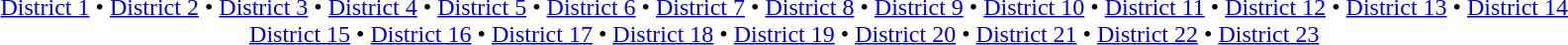<table id=toc class=toc summary=Contents>
<tr>
<td align=center><br><a href='#'>District 1</a> • <a href='#'>District 2</a> • <a href='#'>District 3</a> • <a href='#'>District 4</a> • <a href='#'>District 5</a> • <a href='#'>District 6</a> • <a href='#'>District 7</a> • <a href='#'>District 8</a> • <a href='#'>District 9</a> • <a href='#'>District 10</a> • <a href='#'>District 11</a> • <a href='#'>District 12</a> • <a href='#'>District 13</a> • <a href='#'>District 14</a><br><a href='#'>District 15</a> • <a href='#'>District 16</a> • <a href='#'>District 17</a> • <a href='#'>District 18</a> • <a href='#'>District 19</a> • <a href='#'>District 20</a> • <a href='#'>District 21</a> • <a href='#'>District 22</a> • <a href='#'>District 23</a></td>
</tr>
</table>
